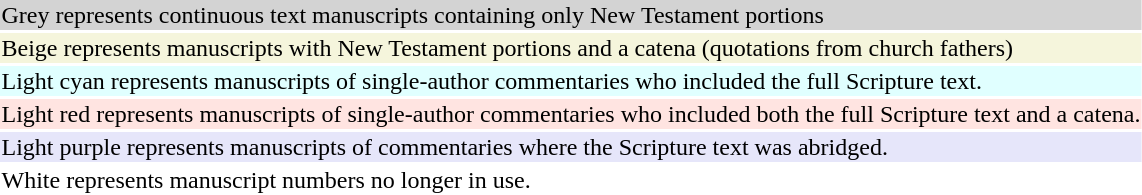<table style="background:transparent">
<tr>
<td bgcolor="lightgrey">Grey represents continuous text manuscripts containing only New Testament portions</td>
</tr>
<tr>
<td bgcolor="beige">Beige represents manuscripts with New Testament portions and a catena (quotations from church fathers)</td>
</tr>
<tr>
<td bgcolor="LightCyan">Light cyan represents manuscripts of single-author commentaries who included the full Scripture text.</td>
</tr>
<tr>
<td bgcolor="MistyRose">Light red represents manuscripts of single-author commentaries who included both the full Scripture text and a catena.</td>
</tr>
<tr>
<td bgcolor="Lavender">Light purple represents manuscripts of commentaries where the Scripture text was abridged.</td>
</tr>
<tr>
<td bgcolor="white">White represents manuscript numbers no longer in use.</td>
</tr>
</table>
